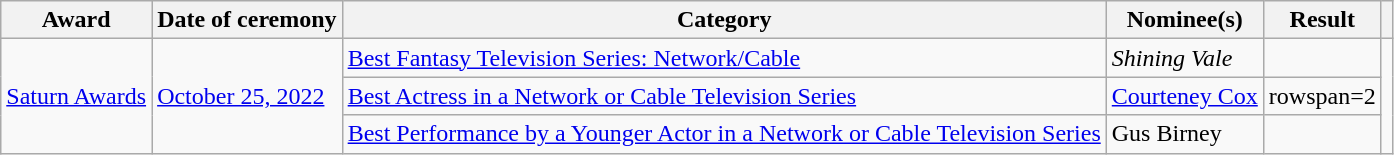<table class="wikitable sortable">
<tr>
<th>Award</th>
<th>Date of ceremony</th>
<th>Category</th>
<th>Nominee(s)</th>
<th>Result</th>
<th class="unsortable"></th>
</tr>
<tr>
<td rowspan=3><a href='#'>Saturn Awards</a></td>
<td rowspan=3><a href='#'>October 25, 2022</a></td>
<td><a href='#'>Best Fantasy Television Series: Network/Cable</a></td>
<td><em>Shining Vale</em></td>
<td></td>
<td rowspan=3 style="text-align: center;"></td>
</tr>
<tr>
<td><a href='#'>Best Actress in a Network or Cable Television Series</a></td>
<td><a href='#'>Courteney Cox</a></td>
<td>rowspan=2 </td>
</tr>
<tr>
<td><a href='#'>Best Performance by a Younger Actor in a Network or Cable Television Series</a></td>
<td>Gus Birney</td>
</tr>
</table>
